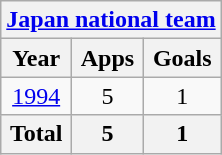<table class="wikitable" style="text-align:center">
<tr>
<th colspan=3><a href='#'>Japan national team</a></th>
</tr>
<tr>
<th>Year</th>
<th>Apps</th>
<th>Goals</th>
</tr>
<tr>
<td><a href='#'>1994</a></td>
<td>5</td>
<td>1</td>
</tr>
<tr>
<th>Total</th>
<th>5</th>
<th>1</th>
</tr>
</table>
